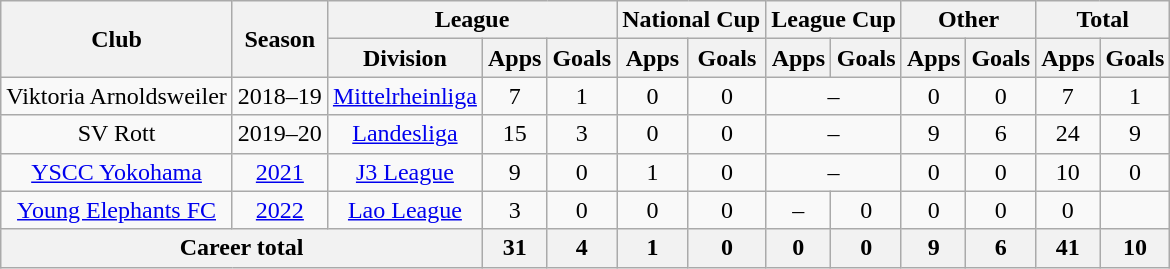<table class="wikitable" style="text-align: center">
<tr>
<th rowspan="2">Club</th>
<th rowspan="2">Season</th>
<th colspan="3">League</th>
<th colspan="2">National Cup</th>
<th colspan="2">League Cup</th>
<th colspan="2">Other</th>
<th colspan="2">Total</th>
</tr>
<tr>
<th>Division</th>
<th>Apps</th>
<th>Goals</th>
<th>Apps</th>
<th>Goals</th>
<th>Apps</th>
<th>Goals</th>
<th>Apps</th>
<th>Goals</th>
<th>Apps</th>
<th>Goals</th>
</tr>
<tr>
<td>Viktoria Arnoldsweiler</td>
<td>2018–19</td>
<td><a href='#'>Mittelrheinliga</a></td>
<td>7</td>
<td>1</td>
<td>0</td>
<td>0</td>
<td colspan="2">–</td>
<td>0</td>
<td>0</td>
<td>7</td>
<td>1</td>
</tr>
<tr>
<td>SV Rott</td>
<td>2019–20</td>
<td><a href='#'>Landesliga</a></td>
<td>15</td>
<td>3</td>
<td>0</td>
<td>0</td>
<td colspan="2">–</td>
<td>9</td>
<td>6</td>
<td>24</td>
<td>9</td>
</tr>
<tr>
<td><a href='#'>YSCC Yokohama</a></td>
<td><a href='#'>2021</a></td>
<td><a href='#'>J3 League</a></td>
<td>9</td>
<td>0</td>
<td>1</td>
<td>0</td>
<td colspan="2">–</td>
<td>0</td>
<td>0</td>
<td>10</td>
<td>0</td>
</tr>
<tr>
<td><a href='#'>Young Elephants FC</a></td>
<td><a href='#'>2022</a></td>
<td><a href='#'>Lao League</a></td>
<td>3</td>
<td>0</td>
<td>0</td>
<td>0</td>
<td colspan="0">–</td>
<td>0</td>
<td>0</td>
<td>0</td>
<td>0</td>
</tr>
<tr>
<th colspan=3>Career total</th>
<th>31</th>
<th>4</th>
<th>1</th>
<th>0</th>
<th>0</th>
<th>0</th>
<th>9</th>
<th>6</th>
<th>41</th>
<th>10</th>
</tr>
</table>
